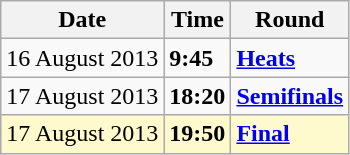<table class="wikitable">
<tr>
<th>Date</th>
<th>Time</th>
<th>Round</th>
</tr>
<tr>
<td>16 August 2013</td>
<td><strong>9:45</strong></td>
<td><strong><a href='#'>Heats</a></strong></td>
</tr>
<tr>
<td>17 August 2013</td>
<td><strong>18:20</strong></td>
<td><strong><a href='#'>Semifinals</a></strong></td>
</tr>
<tr style=background:lemonchiffon>
<td>17 August 2013</td>
<td><strong>19:50</strong></td>
<td><strong><a href='#'>Final</a></strong></td>
</tr>
</table>
